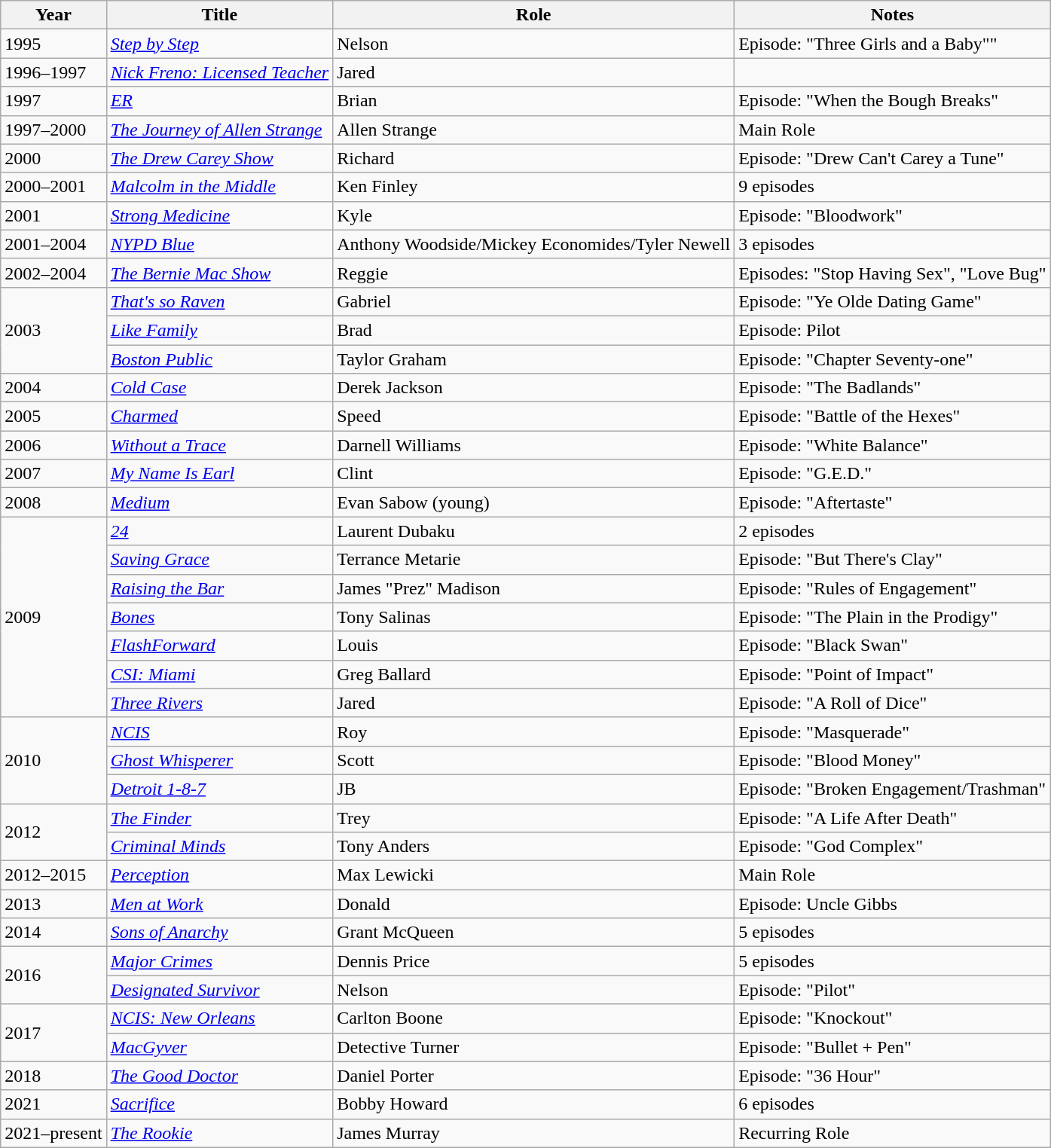<table class="wikitable">
<tr>
<th>Year</th>
<th>Title</th>
<th>Role</th>
<th>Notes</th>
</tr>
<tr>
<td>1995</td>
<td><em><a href='#'>Step by Step</a></em></td>
<td>Nelson</td>
<td>Episode: "Three Girls and a Baby""</td>
</tr>
<tr>
<td>1996–1997</td>
<td><em><a href='#'>Nick Freno: Licensed Teacher</a></em></td>
<td>Jared</td>
<td></td>
</tr>
<tr>
<td>1997</td>
<td><em><a href='#'>ER</a></em></td>
<td>Brian</td>
<td>Episode: "When the Bough Breaks"</td>
</tr>
<tr>
<td>1997–2000</td>
<td><em><a href='#'>The Journey of Allen Strange</a></em></td>
<td>Allen Strange</td>
<td>Main Role</td>
</tr>
<tr>
<td>2000</td>
<td><em><a href='#'>The Drew Carey Show</a></em></td>
<td>Richard</td>
<td>Episode: "Drew Can't Carey a Tune"</td>
</tr>
<tr>
<td>2000–2001</td>
<td><em><a href='#'>Malcolm in the Middle</a></em></td>
<td>Ken Finley</td>
<td>9 episodes</td>
</tr>
<tr>
<td>2001</td>
<td><em><a href='#'>Strong Medicine</a></em></td>
<td>Kyle</td>
<td>Episode: "Bloodwork"</td>
</tr>
<tr>
<td>2001–2004</td>
<td><em><a href='#'>NYPD Blue</a></em></td>
<td>Anthony Woodside/Mickey Economides/Tyler Newell</td>
<td>3 episodes</td>
</tr>
<tr>
<td>2002–2004</td>
<td><em><a href='#'>The Bernie Mac Show</a></em></td>
<td>Reggie</td>
<td>Episodes: "Stop Having Sex", "Love Bug"</td>
</tr>
<tr>
<td rowspan="3">2003</td>
<td><em><a href='#'>That's so Raven</a></em></td>
<td>Gabriel</td>
<td>Episode: "Ye Olde Dating Game"</td>
</tr>
<tr>
<td><em><a href='#'>Like Family</a></em></td>
<td>Brad</td>
<td>Episode: Pilot</td>
</tr>
<tr>
<td><em><a href='#'>Boston Public</a></em></td>
<td>Taylor Graham</td>
<td>Episode: "Chapter Seventy-one"</td>
</tr>
<tr>
<td>2004</td>
<td><em><a href='#'>Cold Case</a></em></td>
<td>Derek Jackson</td>
<td>Episode: "The Badlands"</td>
</tr>
<tr>
<td>2005</td>
<td><em><a href='#'>Charmed</a></em></td>
<td>Speed</td>
<td>Episode: "Battle of the Hexes"</td>
</tr>
<tr>
<td>2006</td>
<td><em><a href='#'>Without a Trace</a></em></td>
<td>Darnell Williams</td>
<td>Episode: "White Balance"</td>
</tr>
<tr>
<td>2007</td>
<td><em><a href='#'>My Name Is Earl</a></em></td>
<td>Clint</td>
<td>Episode: "G.E.D."</td>
</tr>
<tr>
<td>2008</td>
<td><em><a href='#'>Medium</a></em></td>
<td>Evan Sabow (young)</td>
<td>Episode: "Aftertaste"</td>
</tr>
<tr>
<td rowspan="7">2009</td>
<td><em><a href='#'>24</a></em></td>
<td>Laurent Dubaku</td>
<td>2 episodes</td>
</tr>
<tr>
<td><em><a href='#'>Saving Grace</a></em></td>
<td>Terrance Metarie</td>
<td>Episode: "But There's Clay"</td>
</tr>
<tr>
<td><em><a href='#'>Raising the Bar</a></em></td>
<td>James "Prez" Madison</td>
<td>Episode: "Rules of Engagement"</td>
</tr>
<tr>
<td><em><a href='#'>Bones</a></em></td>
<td>Tony Salinas</td>
<td>Episode: "The Plain in the Prodigy"</td>
</tr>
<tr>
<td><em><a href='#'>FlashForward</a></em></td>
<td>Louis</td>
<td>Episode: "Black Swan"</td>
</tr>
<tr>
<td><em><a href='#'>CSI: Miami</a></em></td>
<td>Greg Ballard</td>
<td>Episode: "Point of Impact"</td>
</tr>
<tr>
<td><em><a href='#'>Three Rivers</a></em></td>
<td>Jared</td>
<td>Episode: "A Roll of Dice"</td>
</tr>
<tr>
<td rowspan="3">2010</td>
<td><em><a href='#'>NCIS</a></em></td>
<td>Roy</td>
<td>Episode: "Masquerade"</td>
</tr>
<tr>
<td><em><a href='#'>Ghost Whisperer</a></em></td>
<td>Scott</td>
<td>Episode: "Blood Money"</td>
</tr>
<tr>
<td><em><a href='#'>Detroit 1-8-7</a></em></td>
<td>JB</td>
<td>Episode: "Broken Engagement/Trashman"</td>
</tr>
<tr>
<td rowspan="2">2012</td>
<td><em><a href='#'>The Finder</a></em></td>
<td>Trey</td>
<td>Episode: "A Life After Death"</td>
</tr>
<tr>
<td><em><a href='#'>Criminal Minds</a></em></td>
<td>Tony Anders</td>
<td>Episode: "God Complex"</td>
</tr>
<tr>
<td>2012–2015</td>
<td><em><a href='#'>Perception</a></em></td>
<td>Max Lewicki</td>
<td>Main Role</td>
</tr>
<tr>
<td>2013</td>
<td><em><a href='#'>Men at Work</a></em></td>
<td>Donald</td>
<td>Episode: Uncle Gibbs</td>
</tr>
<tr>
<td>2014</td>
<td><em><a href='#'>Sons of Anarchy</a></em></td>
<td>Grant McQueen</td>
<td>5 episodes</td>
</tr>
<tr>
<td rowspan="2">2016</td>
<td><em><a href='#'>Major Crimes</a></em></td>
<td>Dennis Price</td>
<td>5 episodes</td>
</tr>
<tr>
<td><em><a href='#'>Designated Survivor</a></em></td>
<td>Nelson</td>
<td>Episode: "Pilot"</td>
</tr>
<tr>
<td rowspan="2">2017</td>
<td><em><a href='#'>NCIS: New Orleans</a></em></td>
<td>Carlton Boone</td>
<td>Episode: "Knockout"</td>
</tr>
<tr>
<td><em><a href='#'>MacGyver</a></em></td>
<td>Detective Turner</td>
<td>Episode: "Bullet + Pen"</td>
</tr>
<tr>
<td>2018</td>
<td><em><a href='#'>The Good Doctor</a></em></td>
<td>Daniel Porter</td>
<td>Episode: "36 Hour"</td>
</tr>
<tr>
<td>2021</td>
<td><em><a href='#'>Sacrifice</a></em></td>
<td>Bobby Howard</td>
<td>6 episodes</td>
</tr>
<tr>
<td>2021–present</td>
<td><em><a href='#'>The Rookie</a></em></td>
<td>James Murray</td>
<td>Recurring Role</td>
</tr>
</table>
